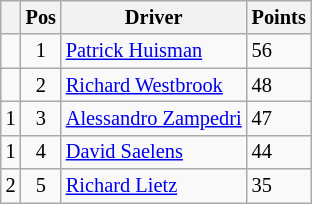<table class="wikitable" style="font-size:85%;">
<tr>
<th></th>
<th>Pos</th>
<th>Driver</th>
<th>Points</th>
</tr>
<tr>
<td align=left></td>
<td align=center>1</td>
<td> <a href='#'>Patrick Huisman</a></td>
<td>56</td>
</tr>
<tr>
<td align=left></td>
<td align=center>2</td>
<td> <a href='#'>Richard Westbrook</a></td>
<td>48</td>
</tr>
<tr>
<td align=left> 1</td>
<td align=center>3</td>
<td> <a href='#'>Alessandro Zampedri</a></td>
<td>47</td>
</tr>
<tr>
<td align=left> 1</td>
<td align=center>4</td>
<td> <a href='#'>David Saelens</a></td>
<td>44</td>
</tr>
<tr>
<td align=left> 2</td>
<td align=center>5</td>
<td> <a href='#'>Richard Lietz</a></td>
<td>35</td>
</tr>
</table>
